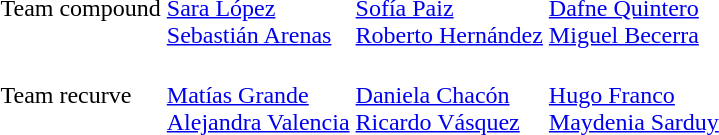<table>
<tr>
<td>Team compound</td>
<td><br><a href='#'>Sara López</a><br><a href='#'>Sebastián Arenas</a></td>
<td><br><a href='#'>Sofía Paiz</a><br><a href='#'>Roberto Hernández</a></td>
<td><br><a href='#'>Dafne Quintero</a><br><a href='#'>Miguel Becerra</a></td>
</tr>
<tr>
<td>Team recurve</td>
<td><br><a href='#'>Matías Grande</a><br><a href='#'>Alejandra Valencia</a></td>
<td><br><a href='#'>Daniela Chacón</a><br><a href='#'>Ricardo Vásquez</a></td>
<td><br><a href='#'>Hugo Franco</a><br><a href='#'>Maydenia Sarduy</a></td>
</tr>
</table>
